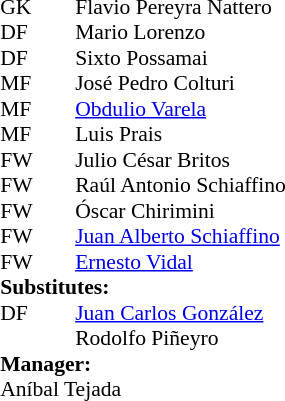<table style="font-size:90%; margin:0.2em auto;" cellspacing="0" cellpadding="0">
<tr>
<th width="25"></th>
<th width="25"></th>
</tr>
<tr>
<td>GK</td>
<td></td>
<td> Flavio Pereyra Nattero</td>
</tr>
<tr>
<td>DF</td>
<td></td>
<td> Mario Lorenzo</td>
</tr>
<tr>
<td>DF</td>
<td></td>
<td> Sixto Possamai</td>
</tr>
<tr>
<td>MF</td>
<td></td>
<td> José Pedro Colturi</td>
<td></td>
<td></td>
</tr>
<tr>
<td>MF</td>
<td></td>
<td> <a href='#'>Obdulio Varela</a></td>
</tr>
<tr>
<td>MF</td>
<td></td>
<td> Luis Prais</td>
</tr>
<tr>
<td>FW</td>
<td></td>
<td> Julio César Britos</td>
</tr>
<tr>
<td>FW</td>
<td></td>
<td> Raúl Antonio Schiaffino</td>
<td></td>
<td></td>
</tr>
<tr>
<td>FW</td>
<td></td>
<td> Óscar Chirimini</td>
</tr>
<tr>
<td>FW</td>
<td></td>
<td> <a href='#'>Juan Alberto Schiaffino</a></td>
</tr>
<tr>
<td>FW</td>
<td></td>
<td> <a href='#'>Ernesto Vidal</a></td>
</tr>
<tr>
<td colspan=3><strong>Substitutes:</strong></td>
</tr>
<tr>
<td>DF</td>
<td></td>
<td> <a href='#'>Juan Carlos González</a></td>
<td></td>
<td></td>
</tr>
<tr>
<td></td>
<td></td>
<td> Rodolfo Piñeyro</td>
<td></td>
<td></td>
</tr>
<tr>
<td colspan=3><strong>Manager:</strong></td>
</tr>
<tr>
<td colspan=4> Aníbal Tejada</td>
</tr>
</table>
